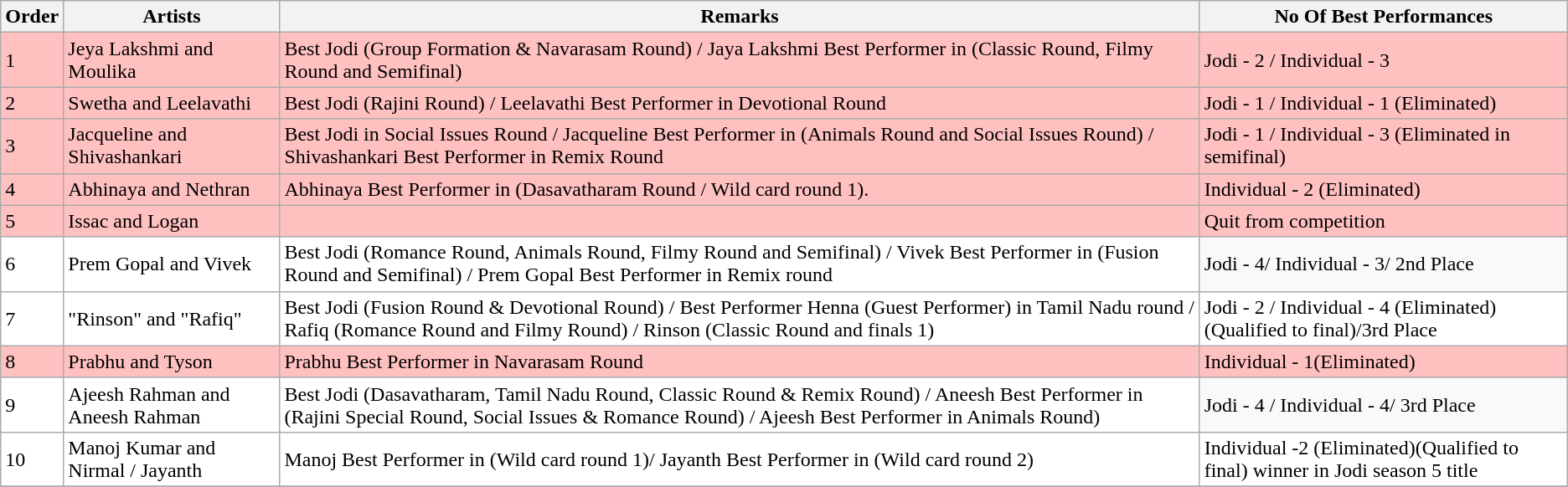<table class="wikitable">
<tr>
<th>Order</th>
<th>Artists</th>
<th>Remarks</th>
<th>No Of Best Performances</th>
</tr>
<tr>
<td bgcolor="#FFC0C0">1</td>
<td bgcolor="#FFC0C0">Jeya Lakshmi and Moulika</td>
<td bgcolor="#FFC0C0">Best Jodi (Group Formation & Navarasam Round) / Jaya Lakshmi Best Performer in (Classic Round, Filmy Round and Semifinal)</td>
<td bgcolor="#FFC0C0">Jodi - 2  / Individual - 3</td>
</tr>
<tr>
<td bgcolor="#FFC0C0">2</td>
<td bgcolor="#FFC0C0">Swetha and Leelavathi</td>
<td bgcolor="#FFC0C0">Best Jodi (Rajini Round) /  Leelavathi Best Performer in Devotional Round</td>
<td bgcolor="#FFC0C0">Jodi - 1 / Individual - 1 (Eliminated)</td>
</tr>
<tr>
<td bgcolor="#FFC0C0">3</td>
<td bgcolor="#FFC0C0">Jacqueline and Shivashankari</td>
<td bgcolor="#FFC0C0">Best Jodi in Social Issues Round / Jacqueline Best Performer in (Animals Round and Social Issues Round) / Shivashankari Best Performer in Remix Round</td>
<td bgcolor="#FFC0C0">Jodi - 1 / Individual - 3 (Eliminated in semifinal)</td>
</tr>
<tr>
<td bgcolor="#FFC0C0">4</td>
<td bgcolor="#FFC0C0">Abhinaya and Nethran</td>
<td bgcolor="#FFC0C0">Abhinaya Best Performer in (Dasavatharam Round / Wild card round 1).</td>
<td bgcolor="#FFC0C0">Individual - 2 (Eliminated)</td>
</tr>
<tr>
<td bgcolor="#FFC0C0">5</td>
<td bgcolor="#FFC0C0">Issac and Logan</td>
<td bgcolor="#FFC0C0"></td>
<td bgcolor="#FFC0C0">Quit from competition</td>
</tr>
<tr>
<td bgcolor="#FFFFFF">6</td>
<td bgcolor="#FFFFFF">Prem Gopal and Vivek</td>
<td bgcolor="#FFFFFF">Best Jodi (Romance Round, Animals Round, Filmy Round and Semifinal) / Vivek Best Performer in (Fusion Round and Semifinal) / Prem Gopal Best Performer in Remix round</td>
<td>Jodi - 4/ Individual - 3/ 2nd Place</td>
</tr>
<tr>
<td bgcolor="#FFFFFF">7</td>
<td bgcolor="#FFFFFF">"Rinson" and "Rafiq"</td>
<td bgcolor="#FFFFFF">Best Jodi (Fusion Round & Devotional Round) / Best Performer Henna (Guest Performer) in Tamil Nadu round / Rafiq (Romance Round and Filmy Round) / Rinson  (Classic Round and finals 1)</td>
<td bgcolor="#FFFFFF">Jodi - 2 / Individual - 4 (Eliminated)(Qualified to final)/3rd Place</td>
</tr>
<tr>
<td bgcolor="#FFC0C0">8</td>
<td bgcolor="#FFC0C0">Prabhu and Tyson</td>
<td bgcolor="#FFC0C0">Prabhu Best Performer in Navarasam Round</td>
<td bgcolor="#FFC0C0">Individual - 1(Eliminated)</td>
</tr>
<tr>
<td bgcolor="#FFFFFF">9</td>
<td bgcolor="#FFFFFF">Ajeesh Rahman and Aneesh Rahman</td>
<td bgcolor="#FFFFFF">Best Jodi (Dasavatharam, Tamil Nadu Round, Classic Round & Remix Round) / Aneesh Best Performer in (Rajini Special Round, Social Issues & Romance Round) / Ajeesh Best Performer in Animals Round)</td>
<td>Jodi - 4 / Individual - 4/ 3rd Place</td>
</tr>
<tr>
<td bgcolor="#FFFFFF">10</td>
<td bgcolor="#FFFFFF">Manoj Kumar and Nirmal / Jayanth</td>
<td bgcolor="#FFFFFF">Manoj Best Performer in (Wild card round 1)/ Jayanth Best Performer in (Wild card round 2)</td>
<td bgcolor="#FFFFFF">Individual -2 (Eliminated)(Qualified to final) winner in Jodi season 5 title</td>
</tr>
<tr>
</tr>
</table>
